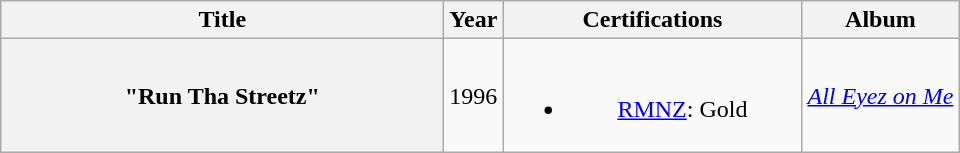<table class="wikitable plainrowheaders" style="text-align:center;">
<tr>
<th scope="col" style="width:18em;">Title</th>
<th scope="col">Year</th>
<th scope="col" style="width:12em;">Certifications</th>
<th scope="col">Album</th>
</tr>
<tr>
<th scope="row">"Run Tha Streetz"<br></th>
<td>1996</td>
<td><br><ul><li><a href='#'>RMNZ</a>: Gold</li></ul></td>
<td><em><a href='#'>All Eyez on Me</a></em></td>
</tr>
</table>
